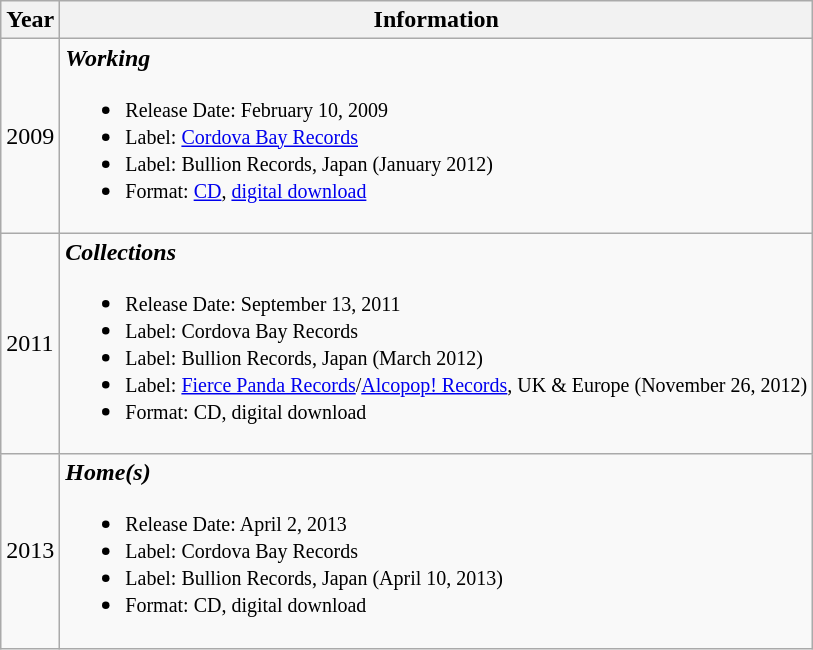<table class="wikitable">
<tr>
<th style="text-align:center;">Year</th>
<th style="text-align:center;">Information</th>
</tr>
<tr>
<td>2009</td>
<td><strong><em>Working</em></strong><br><ul><li><small>Release Date: February 10, 2009</small></li><li><small>Label: <a href='#'>Cordova Bay Records</a></small></li><li><small>Label: Bullion Records, Japan (January 2012)</small></li><li><small>Format: <a href='#'>CD</a>, <a href='#'>digital download</a></small></li></ul></td>
</tr>
<tr>
<td>2011</td>
<td><strong><em>Collections</em></strong><br><ul><li><small>Release Date: September 13, 2011</small></li><li><small>Label: Cordova Bay Records</small></li><li><small>Label: Bullion Records, Japan (March 2012)</small></li><li><small>Label: <a href='#'>Fierce Panda Records</a>/<a href='#'>Alcopop! Records</a>, UK & Europe (November 26, 2012)</small></li><li><small>Format: CD, digital download</small></li></ul></td>
</tr>
<tr>
<td>2013</td>
<td><strong><em>Home(s)</em></strong><br><ul><li><small>Release Date: April 2, 2013</small></li><li><small>Label: Cordova Bay Records</small></li><li><small>Label: Bullion Records, Japan (April 10, 2013)</small></li><li><small>Format: CD, digital download</small></li></ul></td>
</tr>
</table>
